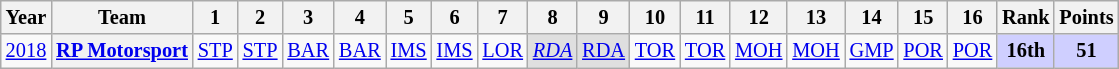<table class="wikitable" style="text-align:center; font-size:85%">
<tr>
<th>Year</th>
<th>Team</th>
<th>1</th>
<th>2</th>
<th>3</th>
<th>4</th>
<th>5</th>
<th>6</th>
<th>7</th>
<th>8</th>
<th>9</th>
<th>10</th>
<th>11</th>
<th>12</th>
<th>13</th>
<th>14</th>
<th>15</th>
<th>16</th>
<th>Rank</th>
<th>Points</th>
</tr>
<tr>
<td><a href='#'>2018</a></td>
<th nowrap><a href='#'>RP Motorsport</a></th>
<td><a href='#'>STP</a></td>
<td><a href='#'>STP</a></td>
<td><a href='#'>BAR</a></td>
<td><a href='#'>BAR</a></td>
<td><a href='#'>IMS</a></td>
<td><a href='#'>IMS</a></td>
<td><a href='#'>LOR</a></td>
<td style="background:#DFDFDF;"><em><a href='#'>RDA</a></em><br></td>
<td style="background:#DFDFDF;"><a href='#'>RDA</a><br></td>
<td><a href='#'>TOR</a></td>
<td><a href='#'>TOR</a></td>
<td><a href='#'>MOH</a></td>
<td><a href='#'>MOH</a></td>
<td><a href='#'>GMP</a></td>
<td><a href='#'>POR</a></td>
<td><a href='#'>POR</a></td>
<th style="background:#CFCFFF;">16th</th>
<th style="background:#CFCFFF;">51</th>
</tr>
</table>
